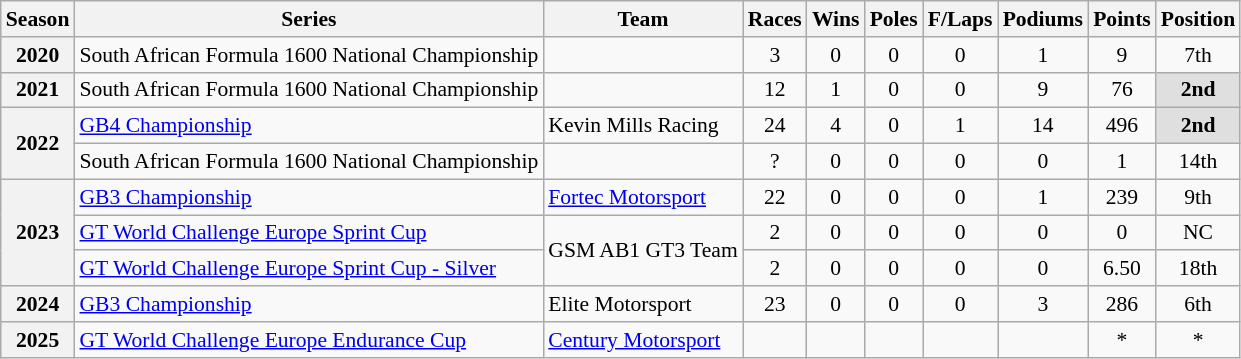<table class="wikitable" style="font-size: 90%; text-align:center">
<tr>
<th>Season</th>
<th>Series</th>
<th>Team</th>
<th>Races</th>
<th>Wins</th>
<th>Poles</th>
<th>F/Laps</th>
<th>Podiums</th>
<th>Points</th>
<th>Position</th>
</tr>
<tr>
<th>2020</th>
<td align=left>South African Formula 1600 National Championship</td>
<td align=left></td>
<td>3</td>
<td>0</td>
<td>0</td>
<td>0</td>
<td>1</td>
<td>9</td>
<td>7th</td>
</tr>
<tr>
<th>2021</th>
<td align=left>South African Formula 1600 National Championship</td>
<td align=left></td>
<td>12</td>
<td>1</td>
<td>0</td>
<td>0</td>
<td>9</td>
<td>76</td>
<td style="background:#DFDFDF"><strong>2nd</strong></td>
</tr>
<tr>
<th rowspan="2">2022</th>
<td align=left><a href='#'>GB4 Championship</a></td>
<td align=left>Kevin Mills Racing</td>
<td>24</td>
<td>4</td>
<td>0</td>
<td>1</td>
<td>14</td>
<td>496</td>
<td style="background:#DFDFDF"><strong>2nd</strong></td>
</tr>
<tr>
<td align=left nowrap>South African Formula 1600 National Championship</td>
<td align=left></td>
<td>?</td>
<td>0</td>
<td>0</td>
<td>0</td>
<td>0</td>
<td>1</td>
<td>14th</td>
</tr>
<tr>
<th rowspan="3">2023</th>
<td align=left><a href='#'>GB3 Championship</a></td>
<td align=left><a href='#'>Fortec Motorsport</a></td>
<td>22</td>
<td>0</td>
<td>0</td>
<td>0</td>
<td>1</td>
<td>239</td>
<td>9th</td>
</tr>
<tr>
<td align=left nowrap><a href='#'>GT World Challenge Europe Sprint Cup</a></td>
<td rowspan="2" align=left nowrap>GSM AB1 GT3 Team</td>
<td>2</td>
<td>0</td>
<td>0</td>
<td>0</td>
<td>0</td>
<td>0</td>
<td>NC</td>
</tr>
<tr>
<td align=left nowrap><a href='#'>GT World Challenge Europe Sprint Cup - Silver</a></td>
<td>2</td>
<td>0</td>
<td>0</td>
<td>0</td>
<td>0</td>
<td>6.50</td>
<td>18th</td>
</tr>
<tr>
<th>2024</th>
<td align=left><a href='#'>GB3 Championship</a></td>
<td align=left>Elite Motorsport</td>
<td>23</td>
<td>0</td>
<td>0</td>
<td>0</td>
<td>3</td>
<td>286</td>
<td>6th</td>
</tr>
<tr>
<th>2025</th>
<td align=left><a href='#'>GT World Challenge Europe Endurance Cup</a></td>
<td align=left><a href='#'>Century Motorsport</a></td>
<td></td>
<td></td>
<td></td>
<td></td>
<td></td>
<td>*</td>
<td>*</td>
</tr>
</table>
